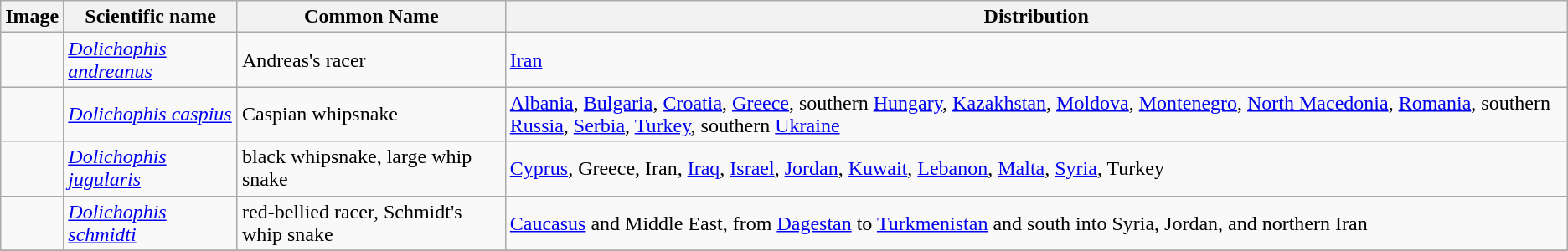<table class="wikitable">
<tr>
<th>Image</th>
<th>Scientific name</th>
<th>Common Name</th>
<th>Distribution</th>
</tr>
<tr>
<td></td>
<td><em><a href='#'>Dolichophis andreanus</a></em> <br></td>
<td>Andreas's racer</td>
<td><a href='#'>Iran</a></td>
</tr>
<tr>
<td></td>
<td><em><a href='#'>Dolichophis caspius</a></em> <br></td>
<td>Caspian whipsnake</td>
<td><a href='#'>Albania</a>, <a href='#'>Bulgaria</a>, <a href='#'>Croatia</a>, <a href='#'>Greece</a>, southern <a href='#'>Hungary</a>, <a href='#'>Kazakhstan</a>, <a href='#'>Moldova</a>, <a href='#'>Montenegro</a>, <a href='#'>North Macedonia</a>, <a href='#'>Romania</a>, southern <a href='#'>Russia</a>, <a href='#'>Serbia</a>, <a href='#'>Turkey</a>, southern <a href='#'>Ukraine</a></td>
</tr>
<tr>
<td></td>
<td><em><a href='#'>Dolichophis jugularis</a></em> <br></td>
<td>black whipsnake, large whip snake</td>
<td><a href='#'>Cyprus</a>, Greece, Iran, <a href='#'>Iraq</a>, <a href='#'>Israel</a>, <a href='#'>Jordan</a>, <a href='#'>Kuwait</a>, <a href='#'>Lebanon</a>, <a href='#'>Malta</a>, <a href='#'>Syria</a>, Turkey</td>
</tr>
<tr>
<td></td>
<td><em><a href='#'>Dolichophis schmidti</a></em> <br></td>
<td>red-bellied racer, Schmidt's whip snake</td>
<td><a href='#'>Caucasus</a> and Middle East, from <a href='#'>Dagestan</a> to <a href='#'>Turkmenistan</a> and south into Syria, Jordan, and northern Iran</td>
</tr>
<tr>
</tr>
</table>
